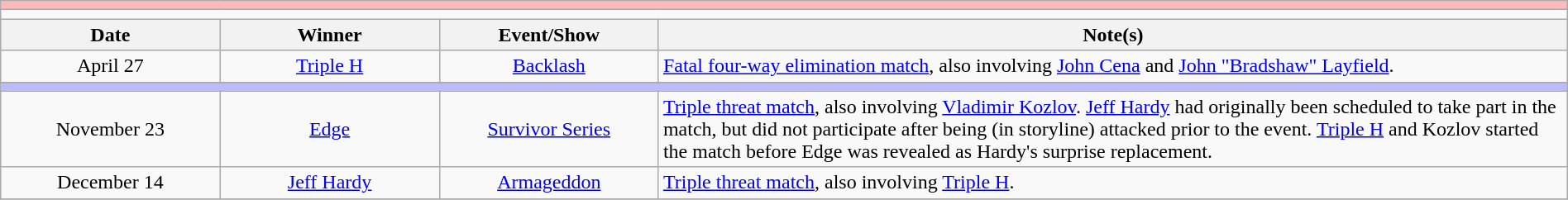<table class="wikitable" style="text-align:center; width:100%;">
<tr style="background:#FBB;">
<td colspan="5"></td>
</tr>
<tr>
<td colspan="5"><strong></strong></td>
</tr>
<tr>
<th width=14%>Date</th>
<th width=14%>Winner</th>
<th width=14%>Event/Show</th>
<th width=58%>Note(s)</th>
</tr>
<tr>
<td>April 27</td>
<td><a href='#'>Triple H</a></td>
<td><a href='#'>Backlash</a></td>
<td align=left><a href='#'>Fatal four-way elimination match</a>, also involving <a href='#'>John Cena</a> and <a href='#'>John "Bradshaw" Layfield</a>.</td>
</tr>
<tr>
</tr>
<tr style="background:#BBF;">
<td colspan="5"></td>
</tr>
<tr>
<td>November 23</td>
<td><a href='#'>Edge</a></td>
<td><a href='#'>Survivor Series</a></td>
<td align=left><a href='#'>Triple threat match</a>, also involving <a href='#'>Vladimir Kozlov</a>. <a href='#'>Jeff Hardy</a> had originally been scheduled to take part in the match, but did not participate after being (in storyline) attacked prior to the event. <a href='#'>Triple H</a> and Kozlov started the match before Edge was revealed as Hardy's surprise replacement.</td>
</tr>
<tr>
<td>December 14</td>
<td><a href='#'>Jeff Hardy</a></td>
<td><a href='#'>Armageddon</a></td>
<td align=left><a href='#'>Triple threat match</a>, also involving <a href='#'>Triple H</a>.</td>
</tr>
<tr>
</tr>
</table>
